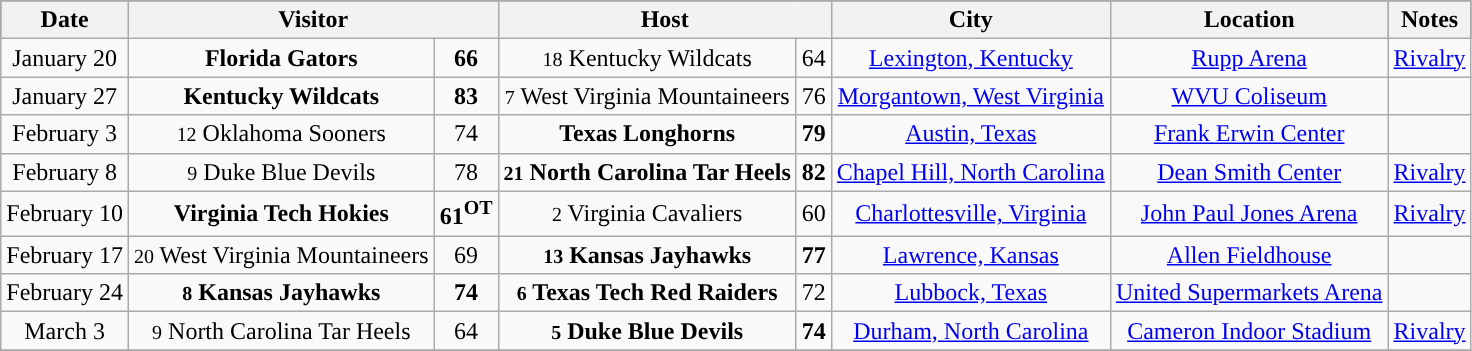<table class="wikitable" style="text-align:center">
<tr style="background:#A32638;"|>
<th>Date</th>
<th colspan=2>Visitor</th>
<th colspan=2>Host</th>
<th>City</th>
<th>Location</th>
<th>Notes</th>
</tr>
<tr>
<td>January 20</td>
<td><strong>Florida Gators</strong></td>
<td><strong>66</strong></td>
<td><small>18</small> Kentucky Wildcats</td>
<td>64</td>
<td><a href='#'>Lexington, Kentucky</a></td>
<td><a href='#'>Rupp Arena</a></td>
<td><a href='#'>Rivalry</a></td>
</tr>
<tr>
<td>January 27</td>
<td><strong>Kentucky Wildcats</strong></td>
<td><strong>83</strong></td>
<td><small>7</small> West Virginia Mountaineers</td>
<td>76</td>
<td><a href='#'>Morgantown, West Virginia</a></td>
<td><a href='#'>WVU Coliseum</a></td>
<td></td>
</tr>
<tr>
<td>February 3</td>
<td><small>12</small> Oklahoma Sooners</td>
<td>74</td>
<td><strong>Texas Longhorns</strong></td>
<td><strong>79</strong></td>
<td><a href='#'>Austin, Texas</a></td>
<td><a href='#'>Frank Erwin Center</a></td>
<td></td>
</tr>
<tr>
<td>February 8</td>
<td><small>9</small> Duke Blue Devils</td>
<td>78</td>
<td><strong><small>21</small> North Carolina Tar Heels</strong></td>
<td><strong>82</strong></td>
<td><a href='#'>Chapel Hill, North Carolina</a></td>
<td><a href='#'>Dean Smith Center</a></td>
<td><a href='#'>Rivalry</a></td>
</tr>
<tr>
<td>February 10</td>
<td><strong>Virginia Tech Hokies</strong></td>
<td><strong>61<sup>OT</sup></strong></td>
<td><small>2</small> Virginia Cavaliers</td>
<td>60</td>
<td><a href='#'>Charlottesville, Virginia</a></td>
<td><a href='#'>John Paul Jones Arena</a></td>
<td><a href='#'>Rivalry</a></td>
</tr>
<tr>
<td>February 17</td>
<td><small>20</small> West Virginia Mountaineers</td>
<td>69</td>
<td><strong><small>13</small> Kansas Jayhawks</strong></td>
<td><strong>77</strong></td>
<td><a href='#'>Lawrence, Kansas</a></td>
<td><a href='#'>Allen Fieldhouse</a></td>
<td></td>
</tr>
<tr>
<td>February 24</td>
<td><strong><small>8</small> Kansas Jayhawks</strong></td>
<td><strong>74</strong></td>
<td><strong><small>6</small> Texas Tech Red Raiders</strong></td>
<td>72</td>
<td><a href='#'>Lubbock, Texas</a></td>
<td><a href='#'>United Supermarkets Arena</a></td>
<td></td>
</tr>
<tr>
<td>March 3</td>
<td><small>9</small> North Carolina Tar Heels</td>
<td>64</td>
<td><strong><small>5</small> Duke Blue Devils</strong></td>
<td><strong>74</strong></td>
<td><a href='#'>Durham, North Carolina</a></td>
<td><a href='#'>Cameron Indoor Stadium</a></td>
<td><a href='#'>Rivalry</a></td>
</tr>
<tr>
</tr>
</table>
